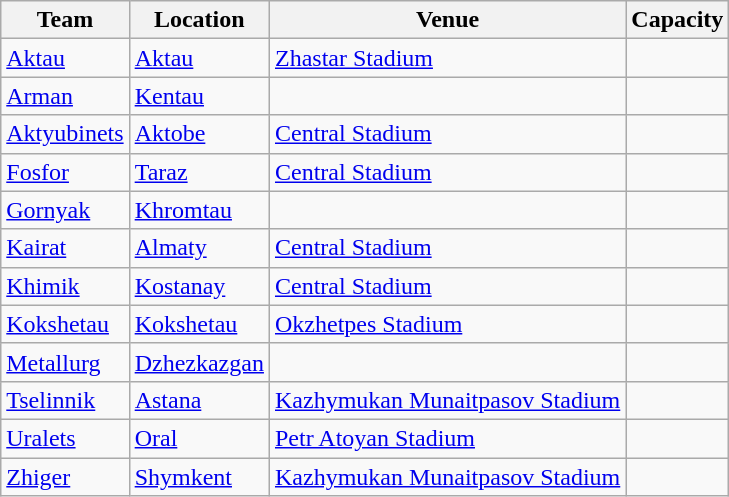<table class="wikitable sortable" border="1">
<tr>
<th>Team</th>
<th>Location</th>
<th>Venue</th>
<th>Capacity</th>
</tr>
<tr>
<td><a href='#'>Aktau</a></td>
<td><a href='#'>Aktau</a></td>
<td><a href='#'>Zhastar Stadium</a></td>
<td style="text-align:center;"></td>
</tr>
<tr>
<td><a href='#'>Arman</a></td>
<td><a href='#'>Kentau</a></td>
<td></td>
<td style="text-align:center;"></td>
</tr>
<tr>
<td><a href='#'>Aktyubinets</a></td>
<td><a href='#'>Aktobe</a></td>
<td><a href='#'>Central Stadium</a></td>
<td style="text-align:center;"></td>
</tr>
<tr>
<td><a href='#'>Fosfor</a></td>
<td><a href='#'>Taraz</a></td>
<td><a href='#'>Central Stadium</a></td>
<td style="text-align:center;"></td>
</tr>
<tr>
<td><a href='#'>Gornyak</a></td>
<td><a href='#'>Khromtau</a></td>
<td></td>
<td style="text-align:center;"></td>
</tr>
<tr>
<td><a href='#'>Kairat</a></td>
<td><a href='#'>Almaty</a></td>
<td><a href='#'>Central Stadium</a></td>
<td style="text-align:center;"></td>
</tr>
<tr>
<td><a href='#'>Khimik</a></td>
<td><a href='#'>Kostanay</a></td>
<td><a href='#'>Central Stadium</a></td>
<td style="text-align:center;"></td>
</tr>
<tr>
<td><a href='#'>Kokshetau</a></td>
<td><a href='#'>Kokshetau</a></td>
<td><a href='#'>Okzhetpes Stadium</a></td>
<td style="text-align:center;"></td>
</tr>
<tr>
<td><a href='#'>Metallurg</a></td>
<td><a href='#'>Dzhezkazgan</a></td>
<td></td>
<td style="text-align:center;"></td>
</tr>
<tr>
<td><a href='#'>Tselinnik</a></td>
<td><a href='#'>Astana</a></td>
<td><a href='#'>Kazhymukan Munaitpasov Stadium</a></td>
<td style="text-align:center;"></td>
</tr>
<tr>
<td><a href='#'>Uralets</a></td>
<td><a href='#'>Oral</a></td>
<td><a href='#'>Petr Atoyan Stadium</a></td>
<td style="text-align:center;"></td>
</tr>
<tr>
<td><a href='#'>Zhiger</a></td>
<td><a href='#'>Shymkent</a></td>
<td><a href='#'>Kazhymukan Munaitpasov Stadium</a></td>
<td style="text-align:center;"></td>
</tr>
</table>
